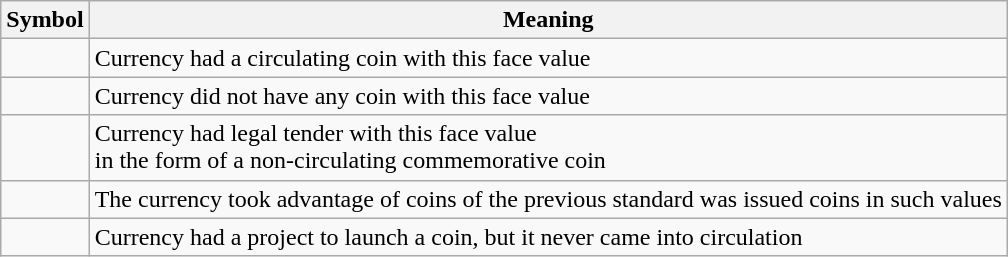<table class="wikitable">
<tr>
<th>Symbol</th>
<th>Meaning</th>
</tr>
<tr>
<td></td>
<td>Currency had a circulating coin with this face value</td>
</tr>
<tr>
<td></td>
<td>Currency did not have any coin with this face value</td>
</tr>
<tr>
<td></td>
<td>Currency had legal tender with this face value<br>in the form of a non-circulating commemorative coin</td>
</tr>
<tr>
<td></td>
<td>The currency took advantage of coins of the previous standard was issued coins in such values</td>
</tr>
<tr>
<td></td>
<td>Currency had a project to launch a coin, but it never came into circulation</td>
</tr>
</table>
